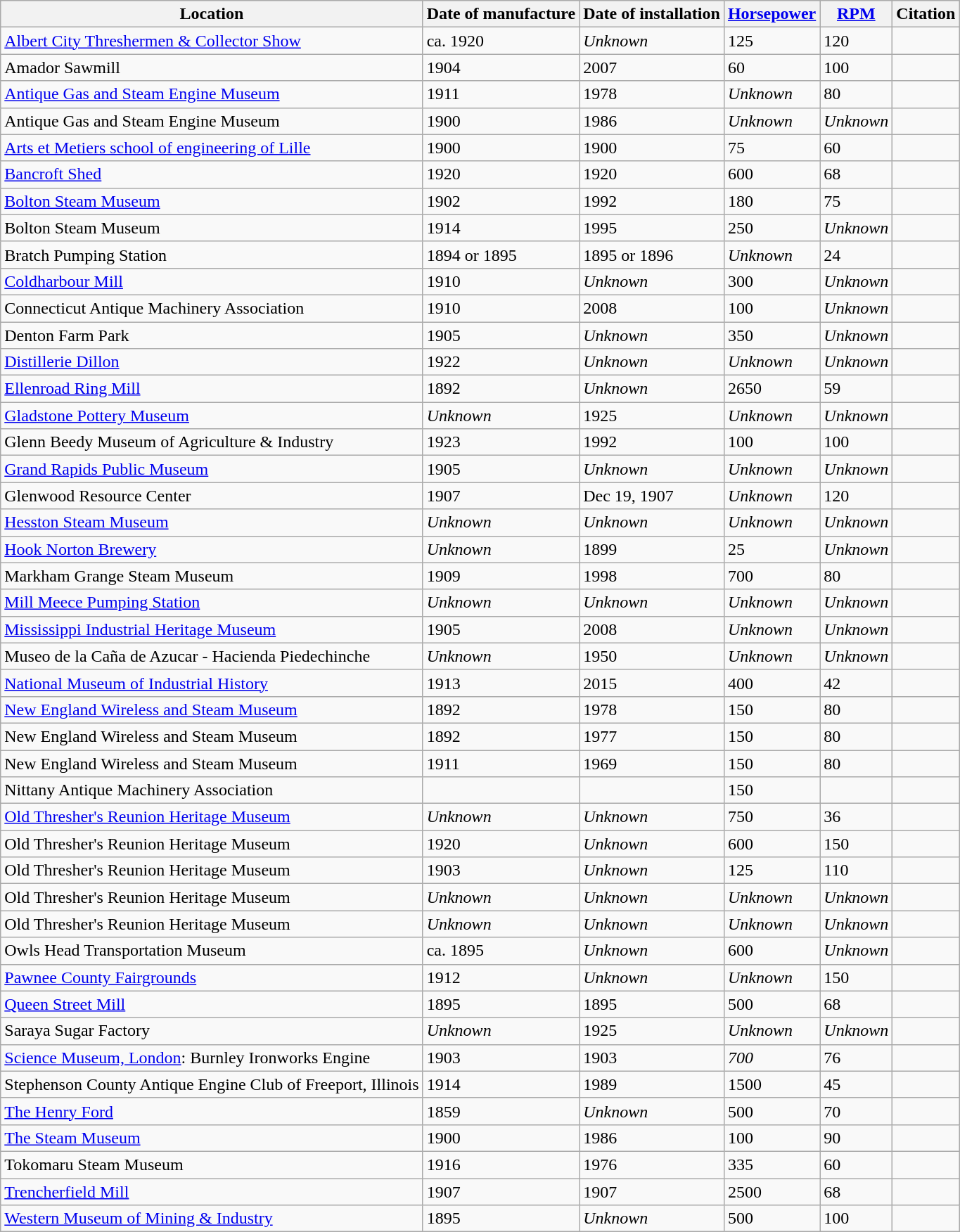<table class="wikitable sortable">
<tr>
<th>Location</th>
<th>Date of manufacture</th>
<th>Date of installation</th>
<th><a href='#'>Horsepower</a></th>
<th><a href='#'>RPM</a></th>
<th>Citation</th>
</tr>
<tr>
<td><a href='#'>Albert City Threshermen & Collector Show</a></td>
<td>ca. 1920</td>
<td><em>Unknown</em></td>
<td>125</td>
<td>120</td>
<td></td>
</tr>
<tr>
<td>Amador Sawmill</td>
<td>1904</td>
<td>2007</td>
<td>60</td>
<td>100</td>
<td></td>
</tr>
<tr>
<td><a href='#'>Antique Gas and Steam Engine Museum</a></td>
<td>1911</td>
<td>1978</td>
<td><em>Unknown</em></td>
<td>80</td>
<td></td>
</tr>
<tr>
<td>Antique Gas and Steam Engine Museum</td>
<td>1900</td>
<td>1986</td>
<td><em>Unknown</em></td>
<td><em>Unknown</em></td>
<td></td>
</tr>
<tr>
<td><a href='#'>Arts et Metiers school of engineering of Lille</a></td>
<td>1900</td>
<td>1900</td>
<td>75</td>
<td>60</td>
<td></td>
</tr>
<tr>
<td><a href='#'>Bancroft Shed</a></td>
<td>1920</td>
<td>1920</td>
<td>600</td>
<td>68</td>
<td></td>
</tr>
<tr>
<td><a href='#'>Bolton Steam Museum</a></td>
<td>1902</td>
<td>1992</td>
<td>180</td>
<td>75</td>
<td></td>
</tr>
<tr>
<td>Bolton Steam Museum</td>
<td>1914</td>
<td>1995</td>
<td>250</td>
<td><em>Unknown</em></td>
<td></td>
</tr>
<tr>
<td>Bratch Pumping Station</td>
<td>1894 or 1895</td>
<td>1895 or 1896</td>
<td><em>Unknown</em></td>
<td>24</td>
<td></td>
</tr>
<tr>
<td><a href='#'>Coldharbour Mill</a></td>
<td>1910</td>
<td><em>Unknown</em></td>
<td>300</td>
<td><em>Unknown</em></td>
<td></td>
</tr>
<tr>
<td>Connecticut Antique Machinery Association</td>
<td>1910</td>
<td>2008</td>
<td>100</td>
<td><em>Unknown</em></td>
<td></td>
</tr>
<tr>
<td>Denton Farm Park</td>
<td>1905</td>
<td><em>Unknown</em></td>
<td>350</td>
<td><em>Unknown</em></td>
<td></td>
</tr>
<tr>
<td><a href='#'>Distillerie Dillon</a></td>
<td>1922</td>
<td><em>Unknown</em></td>
<td><em>Unknown</em></td>
<td><em>Unknown</em></td>
<td></td>
</tr>
<tr>
<td><a href='#'>Ellenroad Ring Mill</a></td>
<td>1892</td>
<td><em>Unknown</em></td>
<td>2650</td>
<td>59</td>
<td></td>
</tr>
<tr>
<td><a href='#'>Gladstone Pottery Museum</a></td>
<td><em>Unknown</em></td>
<td>1925</td>
<td><em>Unknown</em></td>
<td><em>Unknown</em></td>
<td></td>
</tr>
<tr>
<td>Glenn Beedy Museum of Agriculture & Industry</td>
<td>1923</td>
<td>1992</td>
<td>100</td>
<td>100</td>
<td></td>
</tr>
<tr>
<td><a href='#'>Grand Rapids Public Museum</a></td>
<td>1905</td>
<td><em>Unknown</em></td>
<td><em>Unknown</em></td>
<td><em>Unknown</em></td>
<td></td>
</tr>
<tr>
<td>Glenwood Resource Center</td>
<td>1907</td>
<td>Dec 19, 1907</td>
<td><em>Unknown</em></td>
<td>120</td>
<td></td>
</tr>
<tr>
<td><a href='#'>Hesston Steam Museum</a></td>
<td><em>Unknown</em></td>
<td><em>Unknown</em></td>
<td><em>Unknown</em></td>
<td><em>Unknown</em></td>
<td></td>
</tr>
<tr>
<td><a href='#'>Hook Norton Brewery</a></td>
<td><em>Unknown</em></td>
<td>1899</td>
<td>25</td>
<td><em>Unknown</em></td>
<td></td>
</tr>
<tr>
<td>Markham Grange Steam Museum</td>
<td>1909</td>
<td>1998</td>
<td>700</td>
<td>80</td>
<td></td>
</tr>
<tr>
<td><a href='#'>Mill Meece Pumping Station</a></td>
<td><em>Unknown</em></td>
<td><em>Unknown</em></td>
<td><em>Unknown</em></td>
<td><em>Unknown</em></td>
<td></td>
</tr>
<tr>
<td><a href='#'>Mississippi Industrial Heritage Museum</a></td>
<td>1905</td>
<td>2008</td>
<td><em>Unknown</em></td>
<td><em>Unknown</em></td>
<td></td>
</tr>
<tr>
<td>Museo de la Caña de Azucar - Hacienda Piedechinche</td>
<td><em>Unknown</em></td>
<td>1950</td>
<td><em>Unknown</em></td>
<td><em>Unknown</em></td>
<td></td>
</tr>
<tr>
<td><a href='#'>National Museum of Industrial History</a></td>
<td>1913</td>
<td>2015</td>
<td>400</td>
<td>42</td>
<td></td>
</tr>
<tr>
<td><a href='#'>New England Wireless and Steam Museum</a></td>
<td>1892</td>
<td>1978</td>
<td>150</td>
<td>80</td>
<td></td>
</tr>
<tr>
<td>New England Wireless and Steam Museum</td>
<td>1892</td>
<td>1977</td>
<td>150</td>
<td>80</td>
<td></td>
</tr>
<tr>
<td>New England Wireless and Steam Museum</td>
<td>1911</td>
<td>1969</td>
<td>150</td>
<td>80</td>
<td></td>
</tr>
<tr>
<td>Nittany Antique Machinery Association</td>
<td></td>
<td></td>
<td>150</td>
<td></td>
<td></td>
</tr>
<tr>
<td><a href='#'>Old Thresher's Reunion Heritage Museum</a></td>
<td><em>Unknown</em></td>
<td><em>Unknown</em></td>
<td>750</td>
<td>36</td>
<td></td>
</tr>
<tr>
<td>Old Thresher's Reunion Heritage Museum</td>
<td>1920</td>
<td><em>Unknown</em></td>
<td>600</td>
<td>150</td>
<td></td>
</tr>
<tr>
<td>Old Thresher's Reunion Heritage Museum</td>
<td>1903</td>
<td><em>Unknown</em></td>
<td>125</td>
<td>110</td>
<td></td>
</tr>
<tr>
<td>Old Thresher's Reunion Heritage Museum</td>
<td><em>Unknown</em></td>
<td><em>Unknown</em></td>
<td><em>Unknown</em></td>
<td><em>Unknown</em></td>
<td></td>
</tr>
<tr>
<td>Old Thresher's Reunion Heritage Museum</td>
<td><em>Unknown</em></td>
<td><em>Unknown</em></td>
<td><em>Unknown</em></td>
<td><em>Unknown</em></td>
<td></td>
</tr>
<tr>
<td>Owls Head Transportation Museum</td>
<td>ca. 1895</td>
<td><em>Unknown</em></td>
<td>600</td>
<td><em>Unknown</em></td>
<td></td>
</tr>
<tr>
<td><a href='#'>Pawnee County Fairgrounds</a></td>
<td>1912</td>
<td><em>Unknown</em></td>
<td><em>Unknown</em></td>
<td>150</td>
<td></td>
</tr>
<tr>
<td><a href='#'>Queen Street Mill</a></td>
<td>1895</td>
<td>1895</td>
<td>500</td>
<td>68</td>
<td></td>
</tr>
<tr>
<td>Saraya Sugar Factory</td>
<td><em>Unknown</em></td>
<td>1925</td>
<td><em>Unknown</em></td>
<td><em>Unknown</em></td>
<td></td>
</tr>
<tr>
<td><a href='#'>Science Museum, London</a>: Burnley Ironworks Engine</td>
<td>1903</td>
<td>1903</td>
<td><em>700</em></td>
<td>76</td>
<td></td>
</tr>
<tr>
<td>Stephenson County Antique Engine Club of Freeport, Illinois</td>
<td>1914</td>
<td>1989</td>
<td>1500</td>
<td>45</td>
<td></td>
</tr>
<tr>
<td><a href='#'>The Henry Ford</a></td>
<td>1859</td>
<td><em>Unknown</em></td>
<td>500</td>
<td>70</td>
<td></td>
</tr>
<tr>
<td><a href='#'>The Steam Museum</a></td>
<td>1900</td>
<td>1986</td>
<td>100</td>
<td>90</td>
<td></td>
</tr>
<tr>
<td>Tokomaru Steam Museum</td>
<td>1916</td>
<td>1976</td>
<td>335</td>
<td>60</td>
<td></td>
</tr>
<tr>
<td><a href='#'>Trencherfield Mill</a></td>
<td>1907</td>
<td>1907</td>
<td>2500</td>
<td>68</td>
<td></td>
</tr>
<tr>
<td><a href='#'>Western Museum of Mining & Industry</a></td>
<td>1895</td>
<td><em>Unknown</em></td>
<td>500</td>
<td>100</td>
<td></td>
</tr>
</table>
